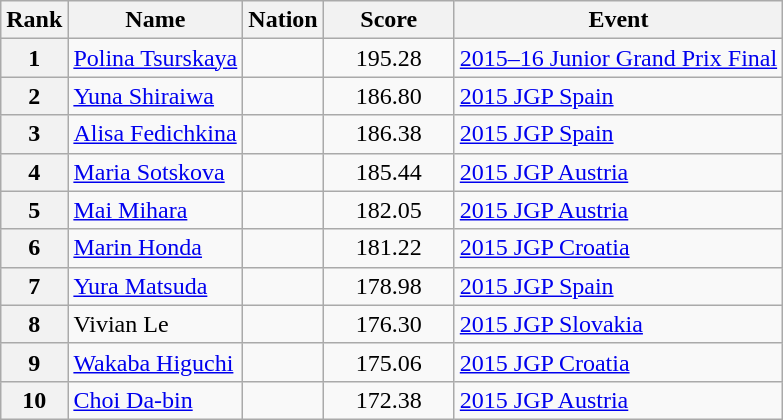<table class="wikitable sortable">
<tr>
<th>Rank</th>
<th>Name</th>
<th>Nation</th>
<th style="width:80px;">Score</th>
<th>Event</th>
</tr>
<tr>
<th>1</th>
<td><a href='#'>Polina Tsurskaya</a></td>
<td></td>
<td style="text-align:center;">195.28</td>
<td><a href='#'>2015–16 Junior Grand Prix Final</a></td>
</tr>
<tr>
<th>2</th>
<td><a href='#'>Yuna Shiraiwa</a></td>
<td></td>
<td style="text-align:center;">186.80</td>
<td><a href='#'>2015 JGP Spain</a></td>
</tr>
<tr>
<th>3</th>
<td><a href='#'>Alisa Fedichkina</a></td>
<td></td>
<td style="text-align:center;">186.38</td>
<td><a href='#'>2015 JGP Spain</a></td>
</tr>
<tr>
<th>4</th>
<td><a href='#'>Maria Sotskova</a></td>
<td></td>
<td style="text-align:center;">185.44</td>
<td><a href='#'>2015 JGP Austria</a></td>
</tr>
<tr>
<th>5</th>
<td><a href='#'>Mai Mihara</a></td>
<td></td>
<td style="text-align:center;">182.05</td>
<td><a href='#'>2015 JGP Austria</a></td>
</tr>
<tr>
<th>6</th>
<td><a href='#'>Marin Honda</a></td>
<td></td>
<td style="text-align:center;">181.22</td>
<td><a href='#'>2015 JGP Croatia</a></td>
</tr>
<tr>
<th>7</th>
<td><a href='#'>Yura Matsuda</a></td>
<td></td>
<td style="text-align:center;">178.98</td>
<td><a href='#'>2015 JGP Spain</a></td>
</tr>
<tr>
<th>8</th>
<td>Vivian Le</td>
<td></td>
<td style="text-align:center;">176.30</td>
<td><a href='#'>2015 JGP Slovakia</a></td>
</tr>
<tr>
<th>9</th>
<td><a href='#'>Wakaba Higuchi</a></td>
<td></td>
<td style="text-align:center;">175.06</td>
<td><a href='#'>2015 JGP Croatia</a></td>
</tr>
<tr>
<th>10</th>
<td><a href='#'>Choi Da-bin</a></td>
<td></td>
<td style="text-align:center;">172.38</td>
<td><a href='#'>2015 JGP Austria</a></td>
</tr>
</table>
